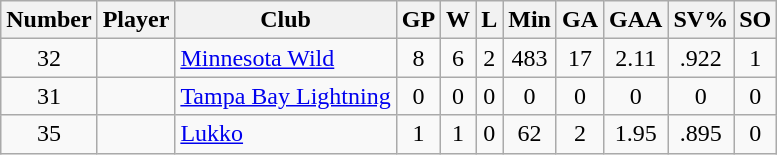<table class="wikitable sortable" style="text-align: center;">
<tr>
<th>Number</th>
<th>Player</th>
<th>Club</th>
<th>GP</th>
<th>W</th>
<th>L</th>
<th>Min</th>
<th>GA</th>
<th>GAA</th>
<th>SV%</th>
<th>SO</th>
</tr>
<tr>
<td>32</td>
<td align="left"></td>
<td align="left"><a href='#'>Minnesota Wild</a></td>
<td>8</td>
<td>6</td>
<td>2</td>
<td>483</td>
<td>17</td>
<td>2.11</td>
<td>.922</td>
<td>1</td>
</tr>
<tr>
<td>31</td>
<td align="left"></td>
<td align="left"><a href='#'>Tampa Bay Lightning</a></td>
<td>0</td>
<td>0</td>
<td>0</td>
<td>0</td>
<td>0</td>
<td>0</td>
<td>0</td>
<td>0</td>
</tr>
<tr>
<td>35</td>
<td align="left"></td>
<td align="left"><a href='#'>Lukko</a></td>
<td>1</td>
<td>1</td>
<td>0</td>
<td>62</td>
<td>2</td>
<td>1.95</td>
<td>.895</td>
<td>0</td>
</tr>
</table>
